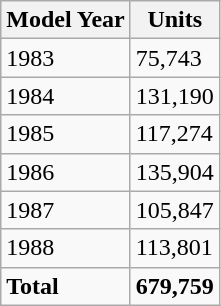<table class="wikitable">
<tr>
<th>Model Year</th>
<th>Units</th>
</tr>
<tr>
<td>1983</td>
<td>75,743</td>
</tr>
<tr>
<td>1984</td>
<td>131,190</td>
</tr>
<tr>
<td>1985</td>
<td>117,274</td>
</tr>
<tr>
<td>1986</td>
<td>135,904</td>
</tr>
<tr>
<td>1987</td>
<td>105,847</td>
</tr>
<tr>
<td>1988</td>
<td>113,801</td>
</tr>
<tr>
<td><strong>Total</strong></td>
<td><strong>679,759</strong></td>
</tr>
</table>
